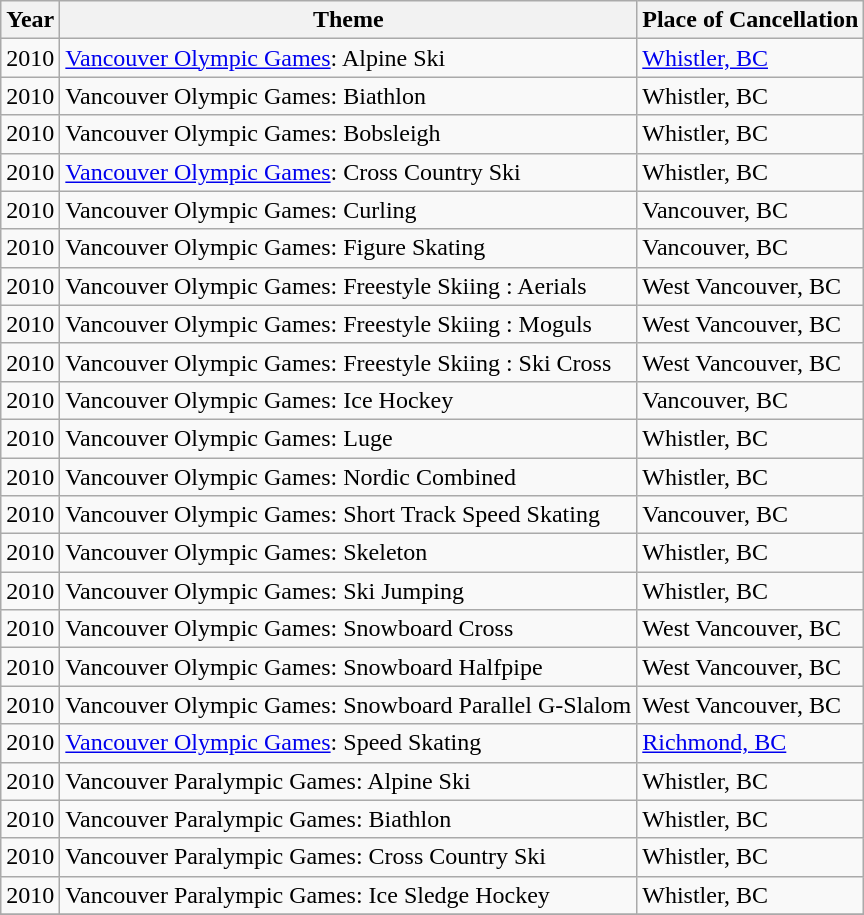<table class="wikitable sortable">
<tr>
<th>Year</th>
<th>Theme</th>
<th>Place of Cancellation</th>
</tr>
<tr>
<td>2010</td>
<td><a href='#'>Vancouver Olympic Games</a>: Alpine Ski</td>
<td><a href='#'>Whistler, BC</a></td>
</tr>
<tr>
<td>2010</td>
<td>Vancouver Olympic Games: Biathlon</td>
<td>Whistler, BC</td>
</tr>
<tr>
<td>2010</td>
<td>Vancouver Olympic Games: Bobsleigh</td>
<td>Whistler, BC</td>
</tr>
<tr>
<td>2010</td>
<td><a href='#'>Vancouver Olympic Games</a>: Cross Country Ski</td>
<td>Whistler, BC</td>
</tr>
<tr>
<td>2010</td>
<td>Vancouver Olympic Games: Curling</td>
<td>Vancouver, BC</td>
</tr>
<tr>
<td>2010</td>
<td>Vancouver Olympic Games: Figure Skating</td>
<td>Vancouver, BC</td>
</tr>
<tr>
<td>2010</td>
<td>Vancouver Olympic Games: Freestyle Skiing : Aerials</td>
<td>West Vancouver, BC</td>
</tr>
<tr>
<td>2010</td>
<td>Vancouver Olympic Games: Freestyle Skiing : Moguls</td>
<td>West Vancouver, BC</td>
</tr>
<tr>
<td>2010</td>
<td>Vancouver Olympic Games: Freestyle Skiing : Ski Cross</td>
<td>West Vancouver, BC</td>
</tr>
<tr>
<td>2010</td>
<td>Vancouver Olympic Games: Ice Hockey</td>
<td>Vancouver, BC</td>
</tr>
<tr>
<td>2010</td>
<td>Vancouver Olympic Games: Luge</td>
<td>Whistler, BC</td>
</tr>
<tr>
<td>2010</td>
<td>Vancouver Olympic Games: Nordic Combined</td>
<td>Whistler, BC</td>
</tr>
<tr>
<td>2010</td>
<td>Vancouver Olympic Games: Short Track Speed Skating</td>
<td>Vancouver, BC</td>
</tr>
<tr>
<td>2010</td>
<td>Vancouver Olympic Games: Skeleton</td>
<td>Whistler, BC</td>
</tr>
<tr>
<td>2010</td>
<td>Vancouver Olympic Games: Ski Jumping</td>
<td>Whistler, BC</td>
</tr>
<tr>
<td>2010</td>
<td>Vancouver Olympic Games: Snowboard Cross</td>
<td>West Vancouver, BC</td>
</tr>
<tr>
<td>2010</td>
<td>Vancouver Olympic Games: Snowboard Halfpipe</td>
<td>West Vancouver, BC</td>
</tr>
<tr>
<td>2010</td>
<td>Vancouver Olympic Games: Snowboard Parallel G-Slalom</td>
<td>West Vancouver, BC</td>
</tr>
<tr>
<td>2010</td>
<td><a href='#'>Vancouver Olympic Games</a>: Speed Skating</td>
<td><a href='#'>Richmond, BC</a></td>
</tr>
<tr>
<td>2010</td>
<td>Vancouver Paralympic Games: Alpine Ski</td>
<td>Whistler, BC</td>
</tr>
<tr>
<td>2010</td>
<td>Vancouver Paralympic Games: Biathlon</td>
<td>Whistler, BC</td>
</tr>
<tr>
<td>2010</td>
<td>Vancouver Paralympic Games: Cross Country Ski</td>
<td>Whistler, BC</td>
</tr>
<tr>
<td>2010</td>
<td>Vancouver Paralympic Games: Ice Sledge Hockey</td>
<td>Whistler, BC</td>
</tr>
<tr>
</tr>
</table>
